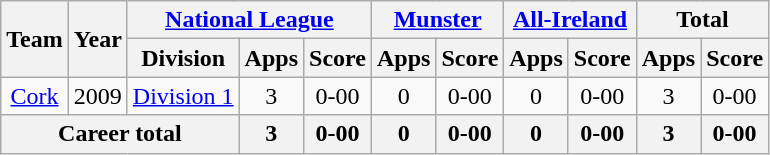<table class="wikitable" style="text-align:center">
<tr>
<th rowspan="2">Team</th>
<th rowspan="2">Year</th>
<th colspan="3"><a href='#'>National League</a></th>
<th colspan="2"><a href='#'>Munster</a></th>
<th colspan="2"><a href='#'>All-Ireland</a></th>
<th colspan="2">Total</th>
</tr>
<tr>
<th>Division</th>
<th>Apps</th>
<th>Score</th>
<th>Apps</th>
<th>Score</th>
<th>Apps</th>
<th>Score</th>
<th>Apps</th>
<th>Score</th>
</tr>
<tr>
<td rowspan="1"><a href='#'>Cork</a></td>
<td>2009</td>
<td rowspan="1"><a href='#'>Division 1</a></td>
<td>3</td>
<td>0-00</td>
<td>0</td>
<td>0-00</td>
<td>0</td>
<td>0-00</td>
<td>3</td>
<td>0-00</td>
</tr>
<tr>
<th colspan="3">Career total</th>
<th>3</th>
<th>0-00</th>
<th>0</th>
<th>0-00</th>
<th>0</th>
<th>0-00</th>
<th>3</th>
<th>0-00</th>
</tr>
</table>
